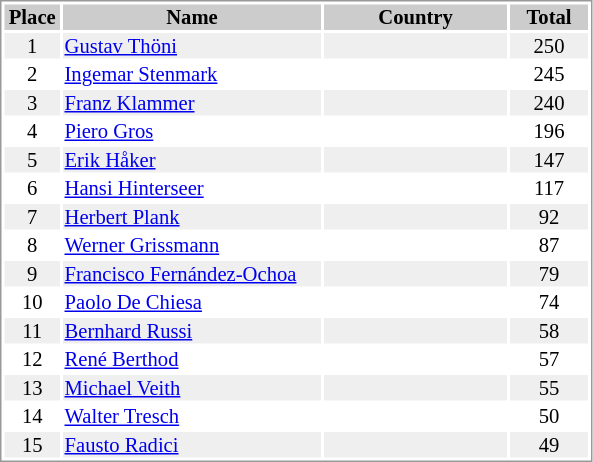<table border="0" style="border: 1px solid #999; background-color:#FFFFFF; text-align:center; font-size:86%; line-height:15px;">
<tr align="center" bgcolor="#CCCCCC">
<th width=35>Place</th>
<th width=170>Name</th>
<th width=120>Country</th>
<th width=50>Total</th>
</tr>
<tr bgcolor="#EFEFEF">
<td>1</td>
<td align="left"><a href='#'>Gustav Thöni</a></td>
<td align="left"></td>
<td>250</td>
</tr>
<tr>
<td>2</td>
<td align="left"><a href='#'>Ingemar Stenmark</a></td>
<td align="left"></td>
<td>245</td>
</tr>
<tr bgcolor="#EFEFEF">
<td>3</td>
<td align="left"><a href='#'>Franz Klammer</a></td>
<td align="left"></td>
<td>240</td>
</tr>
<tr>
<td>4</td>
<td align="left"><a href='#'>Piero Gros</a></td>
<td align="left"></td>
<td>196</td>
</tr>
<tr bgcolor="#EFEFEF">
<td>5</td>
<td align="left"><a href='#'>Erik Håker</a></td>
<td align="left"></td>
<td>147</td>
</tr>
<tr>
<td>6</td>
<td align="left"><a href='#'>Hansi Hinterseer</a></td>
<td align="left"></td>
<td>117</td>
</tr>
<tr bgcolor="#EFEFEF">
<td>7</td>
<td align="left"><a href='#'>Herbert Plank</a></td>
<td align="left"></td>
<td>92</td>
</tr>
<tr>
<td>8</td>
<td align="left"><a href='#'>Werner Grissmann</a></td>
<td align="left"></td>
<td>87</td>
</tr>
<tr bgcolor="#EFEFEF">
<td>9</td>
<td align="left"><a href='#'>Francisco Fernández-Ochoa</a></td>
<td align="left"></td>
<td>79</td>
</tr>
<tr>
<td>10</td>
<td align="left"><a href='#'>Paolo De Chiesa</a></td>
<td align="left"></td>
<td>74</td>
</tr>
<tr bgcolor="#EFEFEF">
<td>11</td>
<td align="left"><a href='#'>Bernhard Russi</a></td>
<td align="left"></td>
<td>58</td>
</tr>
<tr>
<td>12</td>
<td align="left"><a href='#'>René Berthod</a></td>
<td align="left"></td>
<td>57</td>
</tr>
<tr bgcolor="#EFEFEF">
<td>13</td>
<td align="left"><a href='#'>Michael Veith</a></td>
<td align="left"></td>
<td>55</td>
</tr>
<tr>
<td>14</td>
<td align="left"><a href='#'>Walter Tresch</a></td>
<td align="left"></td>
<td>50</td>
</tr>
<tr bgcolor="#EFEFEF">
<td>15</td>
<td align="left"><a href='#'>Fausto Radici</a></td>
<td align="left"></td>
<td>49</td>
</tr>
</table>
